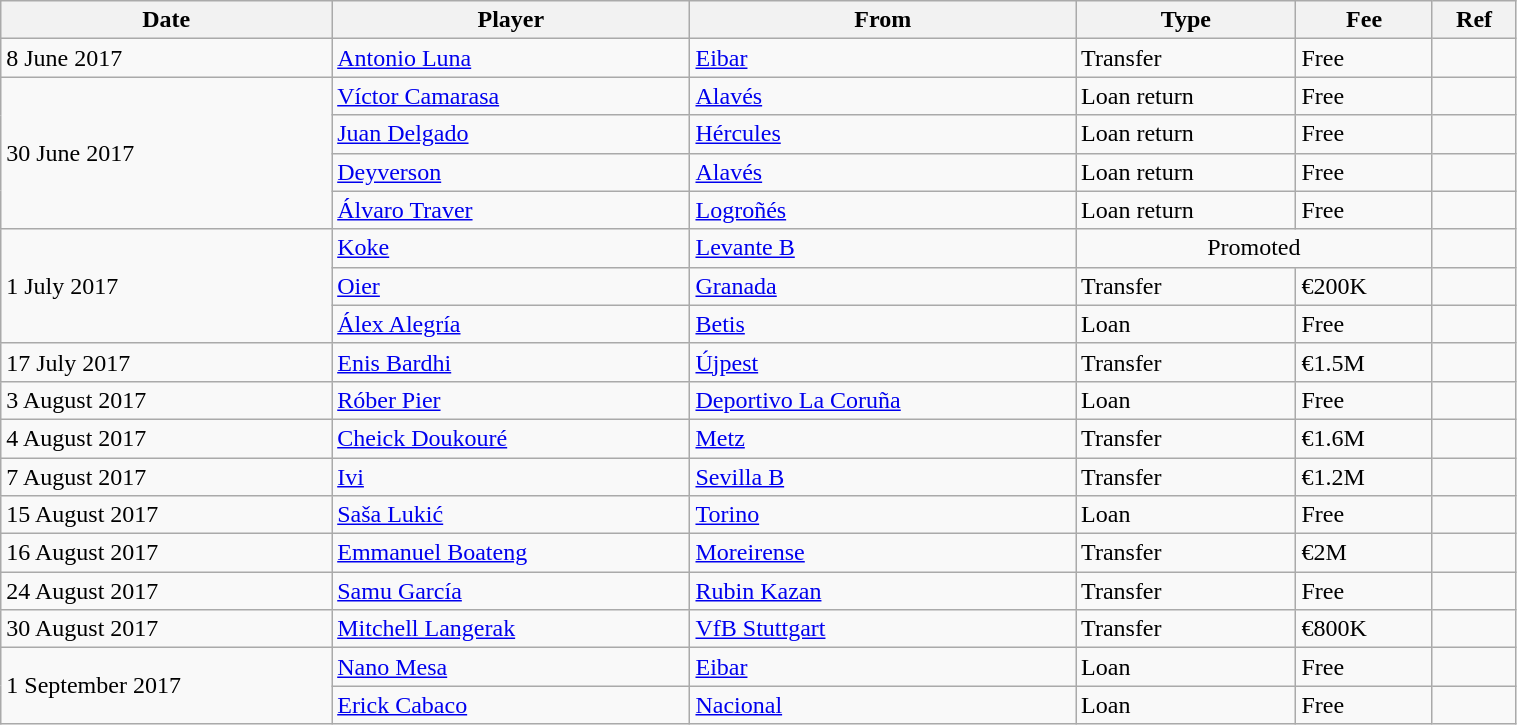<table class="wikitable" style="width:80%;">
<tr>
<th>Date</th>
<th>Player</th>
<th>From</th>
<th>Type</th>
<th>Fee</th>
<th>Ref</th>
</tr>
<tr>
<td>8 June 2017</td>
<td> <a href='#'>Antonio Luna</a></td>
<td> <a href='#'>Eibar</a></td>
<td>Transfer</td>
<td>Free</td>
<td></td>
</tr>
<tr>
<td rowspan="4">30 June 2017</td>
<td> <a href='#'>Víctor Camarasa</a></td>
<td> <a href='#'>Alavés</a></td>
<td>Loan return</td>
<td>Free</td>
<td></td>
</tr>
<tr>
<td> <a href='#'>Juan Delgado</a></td>
<td> <a href='#'>Hércules</a></td>
<td>Loan return</td>
<td>Free</td>
<td></td>
</tr>
<tr>
<td> <a href='#'>Deyverson</a></td>
<td> <a href='#'>Alavés</a></td>
<td>Loan return</td>
<td>Free</td>
<td></td>
</tr>
<tr>
<td> <a href='#'>Álvaro Traver</a></td>
<td> <a href='#'>Logroñés</a></td>
<td>Loan return</td>
<td>Free</td>
<td></td>
</tr>
<tr>
<td rowspan="3">1 July 2017</td>
<td> <a href='#'>Koke</a></td>
<td> <a href='#'>Levante B</a></td>
<td colspan="2" style="text-align:center;">Promoted</td>
<td></td>
</tr>
<tr>
<td> <a href='#'>Oier</a></td>
<td><a href='#'>Granada</a></td>
<td>Transfer</td>
<td>€200K</td>
<td></td>
</tr>
<tr>
<td> <a href='#'>Álex Alegría</a></td>
<td> <a href='#'>Betis</a></td>
<td>Loan</td>
<td>Free</td>
<td></td>
</tr>
<tr>
<td>17 July 2017</td>
<td> <a href='#'>Enis Bardhi</a></td>
<td> <a href='#'>Újpest</a></td>
<td>Transfer</td>
<td>€1.5M</td>
<td></td>
</tr>
<tr>
<td>3 August 2017</td>
<td> <a href='#'>Róber Pier</a></td>
<td> <a href='#'>Deportivo La Coruña</a></td>
<td>Loan</td>
<td>Free</td>
<td></td>
</tr>
<tr>
<td>4 August 2017</td>
<td> <a href='#'>Cheick Doukouré</a></td>
<td> <a href='#'>Metz</a></td>
<td>Transfer</td>
<td>€1.6M</td>
<td></td>
</tr>
<tr>
<td>7 August 2017</td>
<td> <a href='#'>Ivi</a></td>
<td> <a href='#'>Sevilla B</a></td>
<td>Transfer</td>
<td>€1.2M</td>
<td></td>
</tr>
<tr>
<td>15 August 2017</td>
<td> <a href='#'>Saša Lukić</a></td>
<td> <a href='#'>Torino</a></td>
<td>Loan</td>
<td>Free</td>
<td></td>
</tr>
<tr>
<td>16 August 2017</td>
<td> <a href='#'>Emmanuel Boateng</a></td>
<td> <a href='#'>Moreirense</a></td>
<td>Transfer</td>
<td>€2M</td>
<td></td>
</tr>
<tr>
<td>24 August 2017</td>
<td> <a href='#'>Samu García</a></td>
<td> <a href='#'>Rubin Kazan</a></td>
<td>Transfer</td>
<td>Free</td>
<td></td>
</tr>
<tr>
<td>30 August 2017</td>
<td> <a href='#'>Mitchell Langerak</a></td>
<td> <a href='#'>VfB Stuttgart</a></td>
<td>Transfer</td>
<td>€800K</td>
<td></td>
</tr>
<tr>
<td rowspan="2">1 September 2017</td>
<td> <a href='#'>Nano Mesa</a></td>
<td> <a href='#'>Eibar</a></td>
<td>Loan</td>
<td>Free</td>
<td></td>
</tr>
<tr>
<td> <a href='#'>Erick Cabaco</a></td>
<td> <a href='#'>Nacional</a></td>
<td>Loan</td>
<td>Free</td>
<td></td>
</tr>
</table>
